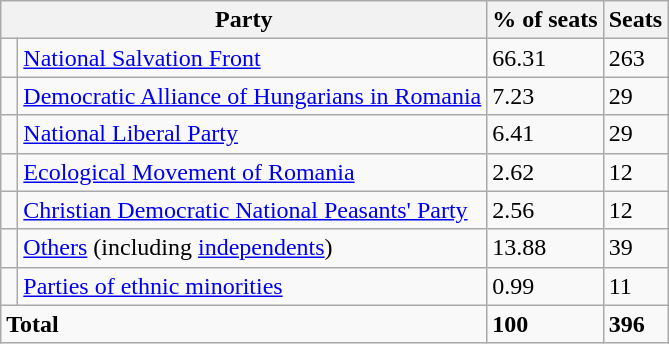<table class="wikitable">
<tr>
<th colspan=2>Party</th>
<th>% of seats</th>
<th>Seats</th>
</tr>
<tr>
<td> </td>
<td><a href='#'>National Salvation Front</a></td>
<td>66.31</td>
<td>263</td>
</tr>
<tr>
<td> </td>
<td><a href='#'>Democratic Alliance of Hungarians in Romania</a></td>
<td>7.23</td>
<td>29</td>
</tr>
<tr>
<td> </td>
<td><a href='#'>National Liberal Party</a></td>
<td>6.41</td>
<td>29</td>
</tr>
<tr>
<td> </td>
<td><a href='#'>Ecological Movement of Romania</a></td>
<td>2.62</td>
<td>12</td>
</tr>
<tr>
<td> </td>
<td><a href='#'>Christian Democratic National Peasants' Party</a></td>
<td>2.56</td>
<td>12</td>
</tr>
<tr>
<td> </td>
<td><a href='#'>Others</a> (including <a href='#'>independents</a>)</td>
<td>13.88</td>
<td>39</td>
</tr>
<tr>
<td> </td>
<td><a href='#'>Parties of ethnic minorities</a></td>
<td>0.99</td>
<td>11</td>
</tr>
<tr>
<td colspan=2><strong>Total</strong></td>
<td><strong>100</strong></td>
<td><strong>396</strong></td>
</tr>
</table>
